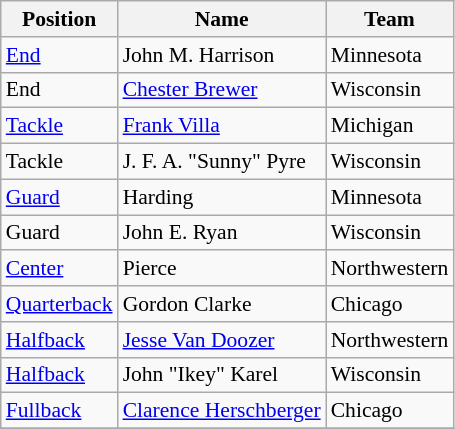<table class="wikitable" style="font-size: 90%">
<tr>
<th>Position</th>
<th>Name</th>
<th>Team</th>
</tr>
<tr>
<td><a href='#'>End</a></td>
<td>John M. Harrison</td>
<td>Minnesota</td>
</tr>
<tr>
<td>End</td>
<td><a href='#'>Chester Brewer</a></td>
<td>Wisconsin</td>
</tr>
<tr>
<td><a href='#'>Tackle</a></td>
<td><a href='#'>Frank Villa</a></td>
<td>Michigan</td>
</tr>
<tr>
<td>Tackle</td>
<td>J. F. A. "Sunny" Pyre</td>
<td>Wisconsin</td>
</tr>
<tr>
<td><a href='#'>Guard</a></td>
<td>Harding</td>
<td>Minnesota</td>
</tr>
<tr>
<td>Guard</td>
<td>John E. Ryan</td>
<td>Wisconsin</td>
</tr>
<tr>
<td><a href='#'>Center</a></td>
<td>Pierce</td>
<td>Northwestern</td>
</tr>
<tr>
<td><a href='#'>Quarterback</a></td>
<td>Gordon Clarke</td>
<td>Chicago</td>
</tr>
<tr>
<td><a href='#'>Halfback</a></td>
<td><a href='#'>Jesse Van Doozer</a></td>
<td>Northwestern</td>
</tr>
<tr>
<td><a href='#'>Halfback</a></td>
<td>John "Ikey" Karel</td>
<td>Wisconsin</td>
</tr>
<tr>
<td><a href='#'>Fullback</a></td>
<td><a href='#'>Clarence Herschberger</a></td>
<td>Chicago</td>
</tr>
<tr>
</tr>
</table>
